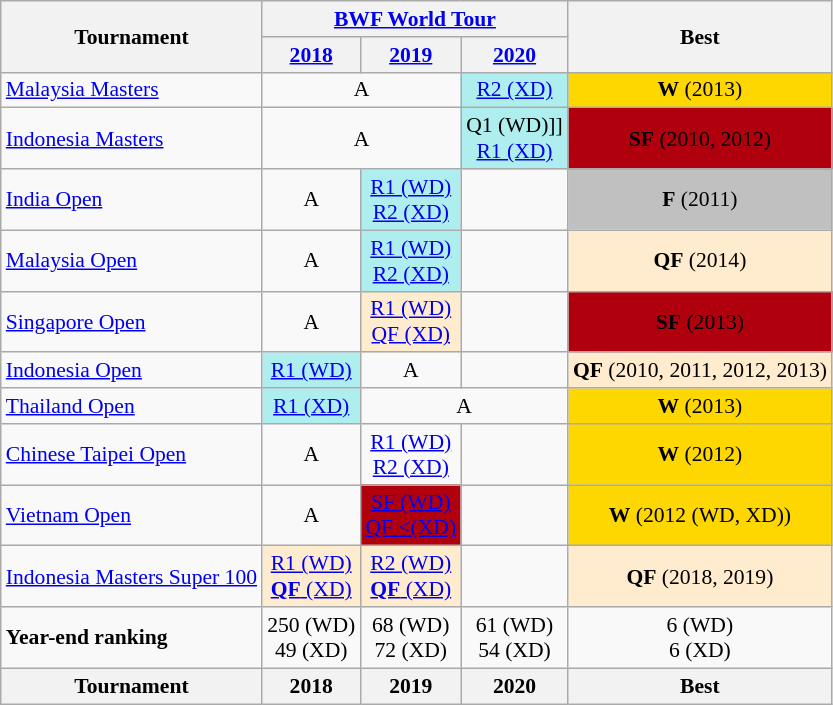<table class="wikitable" style="font-size: 90%; text-align:center">
<tr>
<th rowspan="2">Tournament</th>
<th colspan="3"><strong><a href='#'>BWF World Tour</a></strong></th>
<th rowspan="2">Best</th>
</tr>
<tr>
<th><a href='#'>2018</a></th>
<th><a href='#'>2019</a></th>
<th><a href='#'>2020</a></th>
</tr>
<tr>
<td align=left><a href='#'>Malaysia Masters</a></td>
<td colspan="2">A</td>
<td bgcolor=AFEEEE><a href='#'>R2 (XD)</a></td>
<td bgcolor=gold><strong>W</strong> (2013)</td>
</tr>
<tr>
<td align=left><a href='#'>Indonesia Masters</a></td>
<td colspan="2">A</td>
<td bgcolor=AFEEEE>Q1 (WD)]]<br><a href='#'>R1 (XD)</a></td>
<td bgcolor=Bronze><strong>SF</strong> (2010, 2012)</td>
</tr>
<tr>
<td align=left><a href='#'>India Open</a></td>
<td>A</td>
<td bgcolor=AFEEEE><a href='#'>R1 (WD)</a><br><a href='#'>R2 (XD)</a></td>
<td></td>
<td bgcolor=Silver><strong>F</strong> (2011)</td>
</tr>
<tr>
<td align=left><a href='#'>Malaysia Open</a></td>
<td>A</td>
<td bgcolor=AFEEEE><a href='#'>R1 (WD)</a><br><a href='#'>R2 (XD)</a></td>
<td></td>
<td bgcolor=FFEBCD><strong>QF</strong> (2014)</td>
</tr>
<tr>
<td align=left><a href='#'>Singapore Open</a></td>
<td>A</td>
<td bgcolor=FFEBCD><a href='#'>R1 (WD)</a><br><a href='#'>QF (XD)</a></td>
<td></td>
<td bgcolor=Bronze><strong>SF</strong> (2013)</td>
</tr>
<tr>
<td align=left><a href='#'>Indonesia Open</a></td>
<td bgcolor=AFEEEE><a href='#'>R1 (WD)</a></td>
<td>A</td>
<td></td>
<td bgcolor=FFEBCD><strong>QF</strong> (2010, 2011, 2012, 2013)</td>
</tr>
<tr>
<td align=left><a href='#'>Thailand Open</a></td>
<td bgcolor=AFEEEE><a href='#'>R1 (XD)</a></td>
<td colspan=2>A</td>
<td bgcolor=Gold><strong>W</strong> (2013)</td>
</tr>
<tr>
<td align=left><a href='#'>Chinese Taipei Open</a></td>
<td>A</td>
<td><a href='#'>R1 (WD)</a><br><a href='#'>R2 (XD)</a></td>
<td></td>
<td bgcolor=Gold><strong>W</strong> (2012)</td>
</tr>
<tr>
<td align=left><a href='#'>Vietnam Open</a></td>
<td>A</td>
<td bgcolor=Bronze><a href='#'>SF (WD)</a><br><a href='#'>QF <(XD)</a></td>
<td></td>
<td bgcolor=Gold><strong>W</strong> (2012 (WD, XD))</td>
</tr>
<tr>
<td align=left><a href='#'>Indonesia Masters Super 100</a></td>
<td bgcolor=FFEBCD><a href='#'>R1 (WD)</a><br><a href='#'><strong>QF</strong> (XD)</a></td>
<td bgcolor=FFEBCD><a href='#'>R2 (WD)</a><br><a href='#'><strong>QF</strong> (XD)</a></td>
<td></td>
<td bgcolor=FFEBCD><strong>QF</strong> (2018, 2019)</td>
</tr>
<tr>
<td align=left><strong>Year-end ranking</strong></td>
<td>250 (WD)<br>49 (XD)</td>
<td>68 (WD)<br>72 (XD)</td>
<td>61 (WD)<br>54 (XD)</td>
<td>6 (WD)<br>6 (XD)</td>
</tr>
<tr>
<th>Tournament</th>
<th>2018</th>
<th>2019</th>
<th>2020</th>
<th>Best</th>
</tr>
</table>
